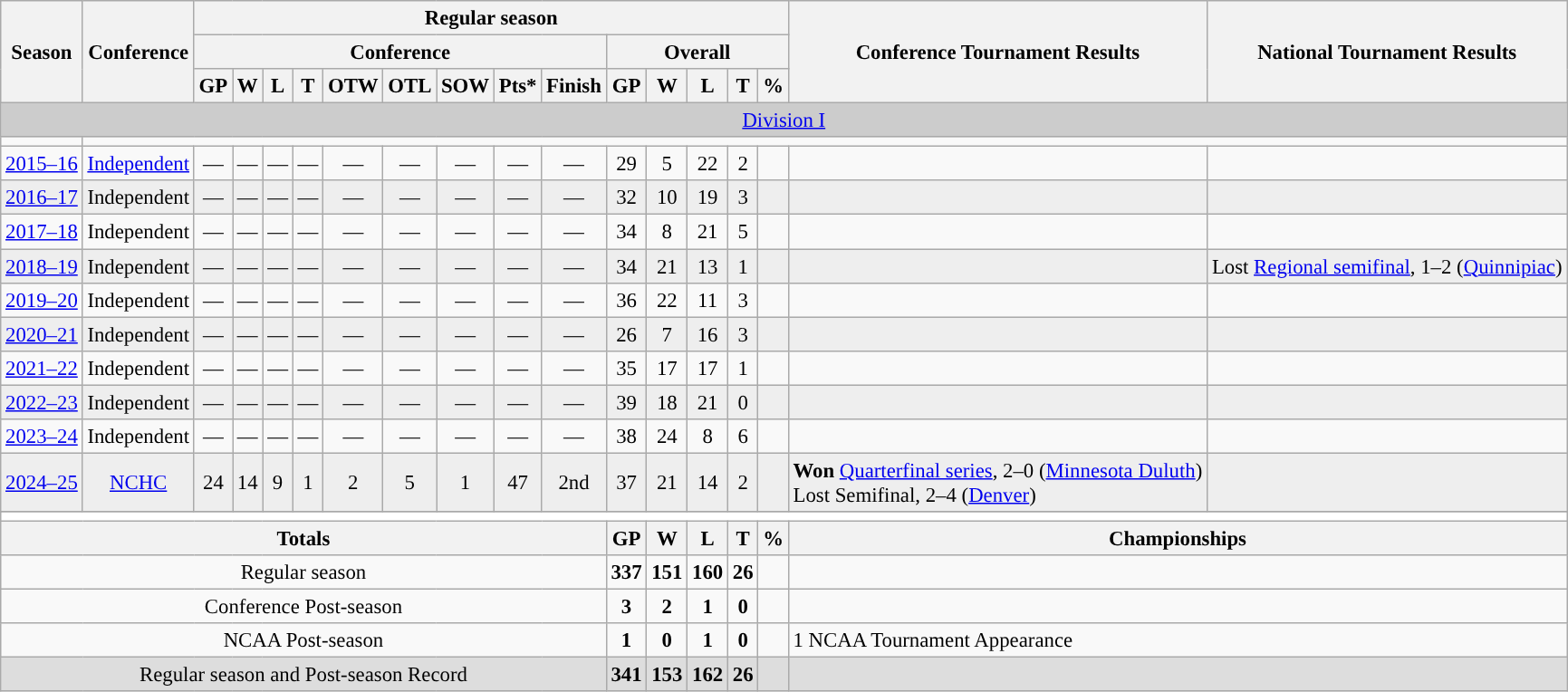<table class="wikitable" style="text-align: center; font-size: 95%">
<tr>
<th rowspan="3">Season</th>
<th rowspan="3">Conference</th>
<th colspan="14">Regular season</th>
<th rowspan="3">Conference Tournament Results</th>
<th rowspan="3">National Tournament Results</th>
</tr>
<tr>
<th colspan="9">Conference</th>
<th colspan="5">Overall</th>
</tr>
<tr>
<th>GP</th>
<th>W</th>
<th>L</th>
<th>T</th>
<th>OTW</th>
<th>OTL</th>
<th>SOW</th>
<th>Pts*</th>
<th>Finish</th>
<th>GP</th>
<th>W</th>
<th>L</th>
<th>T</th>
<th>%</th>
</tr>
<tr>
<td style="background:#cccccc;" colspan="19"><a href='#'>Division I</a></td>
</tr>
<tr>
<td><a href='#'></a> </td>
</tr>
<tr>
<td><a href='#'>2015–16</a></td>
<td><a href='#'>Independent</a></td>
<td>—</td>
<td>—</td>
<td>—</td>
<td>—</td>
<td>—</td>
<td>—</td>
<td>—</td>
<td>—</td>
<td>—</td>
<td>29</td>
<td>5</td>
<td>22</td>
<td>2</td>
<td></td>
<td align="left"></td>
<td align="left"></td>
</tr>
<tr bgcolor=eeeeee>
<td><a href='#'>2016–17</a></td>
<td>Independent</td>
<td>—</td>
<td>—</td>
<td>—</td>
<td>—</td>
<td>—</td>
<td>—</td>
<td>—</td>
<td>—</td>
<td>—</td>
<td>32</td>
<td>10</td>
<td>19</td>
<td>3</td>
<td></td>
<td align="left"></td>
<td align="left"></td>
</tr>
<tr>
<td><a href='#'>2017–18</a></td>
<td>Independent</td>
<td>—</td>
<td>—</td>
<td>—</td>
<td>—</td>
<td>—</td>
<td>—</td>
<td>—</td>
<td>—</td>
<td>—</td>
<td>34</td>
<td>8</td>
<td>21</td>
<td>5</td>
<td></td>
<td align="left"></td>
<td align="left"></td>
</tr>
<tr bgcolor=eeeeee>
<td><a href='#'>2018–19</a></td>
<td>Independent</td>
<td>—</td>
<td>—</td>
<td>—</td>
<td>—</td>
<td>—</td>
<td>—</td>
<td>—</td>
<td>—</td>
<td>—</td>
<td>34</td>
<td>21</td>
<td>13</td>
<td>1</td>
<td></td>
<td align="left"></td>
<td align="left">Lost <a href='#'>Regional semifinal</a>, 1–2 (<a href='#'>Quinnipiac</a>)</td>
</tr>
<tr>
<td><a href='#'>2019–20</a></td>
<td>Independent</td>
<td>—</td>
<td>—</td>
<td>—</td>
<td>—</td>
<td>—</td>
<td>—</td>
<td>—</td>
<td>—</td>
<td>—</td>
<td>36</td>
<td>22</td>
<td>11</td>
<td>3</td>
<td></td>
<td align="left"></td>
<td align="left"></td>
</tr>
<tr bgcolor=eeeeee>
<td><a href='#'>2020–21</a></td>
<td>Independent</td>
<td>—</td>
<td>—</td>
<td>—</td>
<td>—</td>
<td>—</td>
<td>—</td>
<td>—</td>
<td>—</td>
<td>—</td>
<td>26</td>
<td>7</td>
<td>16</td>
<td>3</td>
<td></td>
<td align="left"></td>
<td align="left"></td>
</tr>
<tr>
<td><a href='#'>2021–22</a></td>
<td>Independent</td>
<td>—</td>
<td>—</td>
<td>—</td>
<td>—</td>
<td>—</td>
<td>—</td>
<td>—</td>
<td>—</td>
<td>—</td>
<td>35</td>
<td>17</td>
<td>17</td>
<td>1</td>
<td></td>
<td align="left"></td>
<td align="left"></td>
</tr>
<tr bgcolor=eeeeee>
<td><a href='#'>2022–23</a></td>
<td>Independent</td>
<td>—</td>
<td>—</td>
<td>—</td>
<td>—</td>
<td>—</td>
<td>—</td>
<td>—</td>
<td>—</td>
<td>—</td>
<td>39</td>
<td>18</td>
<td>21</td>
<td>0</td>
<td></td>
<td align="left"></td>
<td align="left"></td>
</tr>
<tr>
<td><a href='#'>2023–24</a></td>
<td>Independent</td>
<td>—</td>
<td>—</td>
<td>—</td>
<td>—</td>
<td>—</td>
<td>—</td>
<td>—</td>
<td>—</td>
<td>—</td>
<td>38</td>
<td>24</td>
<td>8</td>
<td>6</td>
<td></td>
<td align="left"></td>
<td align="left"></td>
</tr>
<tr bgcolor=eeeeee>
<td><a href='#'>2024–25</a></td>
<td><a href='#'>NCHC</a></td>
<td>24</td>
<td>14</td>
<td>9</td>
<td>1</td>
<td>2</td>
<td>5</td>
<td>1</td>
<td>47</td>
<td>2nd</td>
<td>37</td>
<td>21</td>
<td>14</td>
<td>2</td>
<td></td>
<td align="left"><strong>Won</strong> <a href='#'>Quarterfinal series</a>, 2–0 (<a href='#'>Minnesota Duluth</a>)<br>Lost Semifinal, 2–4 (<a href='#'>Denver</a>)</td>
<td align="left"></td>
</tr>
<tr>
</tr>
<tr ->
</tr>
<tr>
<td colspan="18" style="background:#fff;"></td>
</tr>
<tr>
<th colspan="11">Totals</th>
<th>GP</th>
<th>W</th>
<th>L</th>
<th>T</th>
<th>%</th>
<th colspan="2">Championships</th>
</tr>
<tr>
<td colspan="11">Regular season</td>
<td><strong>337</strong></td>
<td><strong>151</strong></td>
<td><strong>160</strong></td>
<td><strong>26</strong></td>
<td><strong></strong></td>
<td colspan="2" align="left"></td>
</tr>
<tr>
<td colspan="11">Conference Post-season</td>
<td><strong>3</strong></td>
<td><strong>2</strong></td>
<td><strong>1</strong></td>
<td><strong>0</strong></td>
<td><strong></strong></td>
<td colspan="2" align="left"></td>
</tr>
<tr>
<td colspan="11">NCAA Post-season</td>
<td><strong>1</strong></td>
<td><strong>0</strong></td>
<td><strong>1</strong></td>
<td><strong>0</strong></td>
<td><strong></strong></td>
<td colspan="2" align="left">1 NCAA Tournament Appearance</td>
</tr>
<tr bgcolor=dddddd>
<td colspan="11">Regular season and Post-season Record</td>
<td><strong>341</strong></td>
<td><strong>153</strong></td>
<td><strong>162</strong></td>
<td><strong>26</strong></td>
<td><strong></strong></td>
<td colspan="2" align="left"></td>
</tr>
</table>
